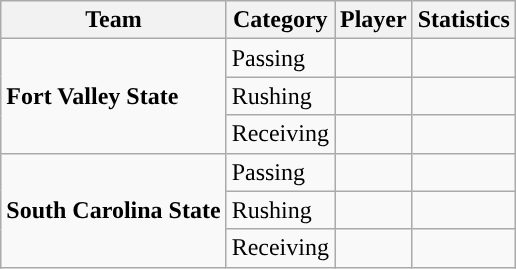<table class="wikitable" style="float: right;">
<tr>
<th>Team</th>
<th>Category</th>
<th>Player</th>
<th>Statistics</th>
</tr>
<tr>
<td rowspan=3><strong>Fort Valley State</strong></td>
<td>Passing</td>
<td></td>
<td></td>
</tr>
<tr>
<td>Rushing</td>
<td></td>
<td></td>
</tr>
<tr>
<td>Receiving</td>
<td></td>
<td></td>
</tr>
<tr>
<td rowspan=3><strong>South Carolina State</strong></td>
<td>Passing</td>
<td></td>
<td></td>
</tr>
<tr>
<td>Rushing</td>
<td></td>
<td></td>
</tr>
<tr>
<td>Receiving</td>
<td></td>
<td></td>
</tr>
</table>
